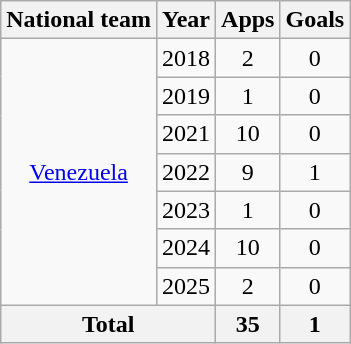<table class="wikitable" style="text-align: center;">
<tr>
<th>National team</th>
<th>Year</th>
<th>Apps</th>
<th>Goals</th>
</tr>
<tr>
<td rowspan="7" valign="center"><a href='#'>Venezuela</a></td>
<td>2018</td>
<td>2</td>
<td>0</td>
</tr>
<tr>
<td>2019</td>
<td>1</td>
<td>0</td>
</tr>
<tr>
<td>2021</td>
<td>10</td>
<td>0</td>
</tr>
<tr>
<td>2022</td>
<td>9</td>
<td>1</td>
</tr>
<tr>
<td>2023</td>
<td>1</td>
<td>0</td>
</tr>
<tr>
<td>2024</td>
<td>10</td>
<td>0</td>
</tr>
<tr>
<td>2025</td>
<td>2</td>
<td>0</td>
</tr>
<tr>
<th colspan="2">Total</th>
<th>35</th>
<th>1</th>
</tr>
</table>
